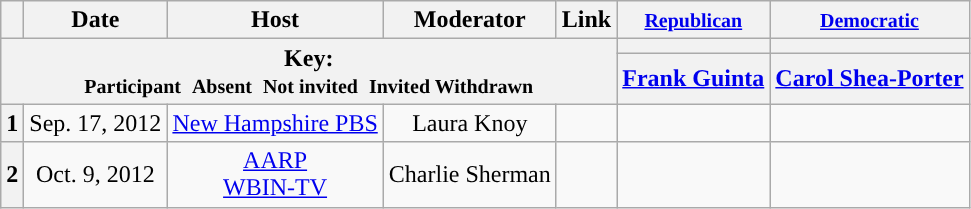<table class="wikitable" style="text-align:center;">
<tr>
<th scope="col"></th>
<th scope="col">Date</th>
<th scope="col">Host</th>
<th scope="col">Moderator</th>
<th scope="col">Link</th>
<th scope="col"><small><a href='#'>Republican</a></small></th>
<th scope="col"><small><a href='#'>Democratic</a></small></th>
</tr>
<tr>
<th colspan="5" rowspan="2">Key:<br> <small>Participant </small>  <small>Absent </small>  <small>Not invited </small>  <small>Invited  Withdrawn</small></th>
<th scope="col" style="background:"></th>
<th scope="col" style="background:"></th>
</tr>
<tr>
<th scope="col"><a href='#'>Frank Guinta</a></th>
<th scope="col"><a href='#'>Carol Shea-Porter</a></th>
</tr>
<tr>
<th>1</th>
<td style="white-space:nowrap;">Sep. 17, 2012</td>
<td style="white-space:nowrap;"><a href='#'>New Hampshire PBS</a></td>
<td style="white-space:nowrap;">Laura Knoy</td>
<td style="white-space:nowrap;"></td>
<td></td>
<td></td>
</tr>
<tr>
<th>2</th>
<td style="white-space:nowrap;">Oct. 9, 2012</td>
<td style="white-space:nowrap;"><a href='#'>AARP</a><br><a href='#'>WBIN-TV</a></td>
<td style="white-space:nowrap;">Charlie Sherman</td>
<td style="white-space:nowrap;"></td>
<td></td>
<td></td>
</tr>
</table>
